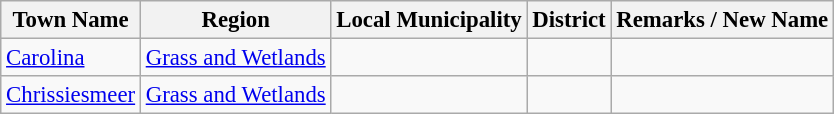<table class="wikitable sortable" style="font-size: 95%;">
<tr>
<th>Town Name</th>
<th>Region</th>
<th>Local Municipality</th>
<th>District</th>
<th>Remarks / New Name</th>
</tr>
<tr>
<td><a href='#'>Carolina</a></td>
<td><a href='#'>Grass and Wetlands</a></td>
<td></td>
<td></td>
<td></td>
</tr>
<tr>
<td><a href='#'>Chrissiesmeer</a></td>
<td><a href='#'>Grass and Wetlands</a></td>
<td></td>
<td></td>
<td></td>
</tr>
</table>
